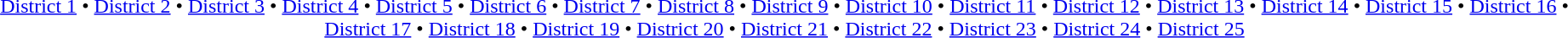<table id=toc class=toc summary=Contents>
<tr>
<td align=center><br><a href='#'>District 1</a> • <a href='#'>District 2</a> • <a href='#'>District 3</a> • <a href='#'>District 4</a> • <a href='#'>District 5</a> • <a href='#'>District 6</a> • <a href='#'>District 7</a> • <a href='#'>District 8</a> • <a href='#'>District 9</a> • <a href='#'>District 10</a> • <a href='#'>District 11</a> •
<a href='#'>District 12</a> • <a href='#'>District 13</a> • <a href='#'>District 14</a> •
<a href='#'>District 15</a> • <a href='#'>District 16</a> • <a href='#'>District 17</a> •
<a href='#'>District 18</a> • <a href='#'>District 19</a> • <a href='#'>District 20</a> • <a href='#'>District 21</a> • <a href='#'>District 22</a> • <a href='#'>District 23</a> • <a href='#'>District 24</a> • <a href='#'>District 25</a></td>
</tr>
</table>
